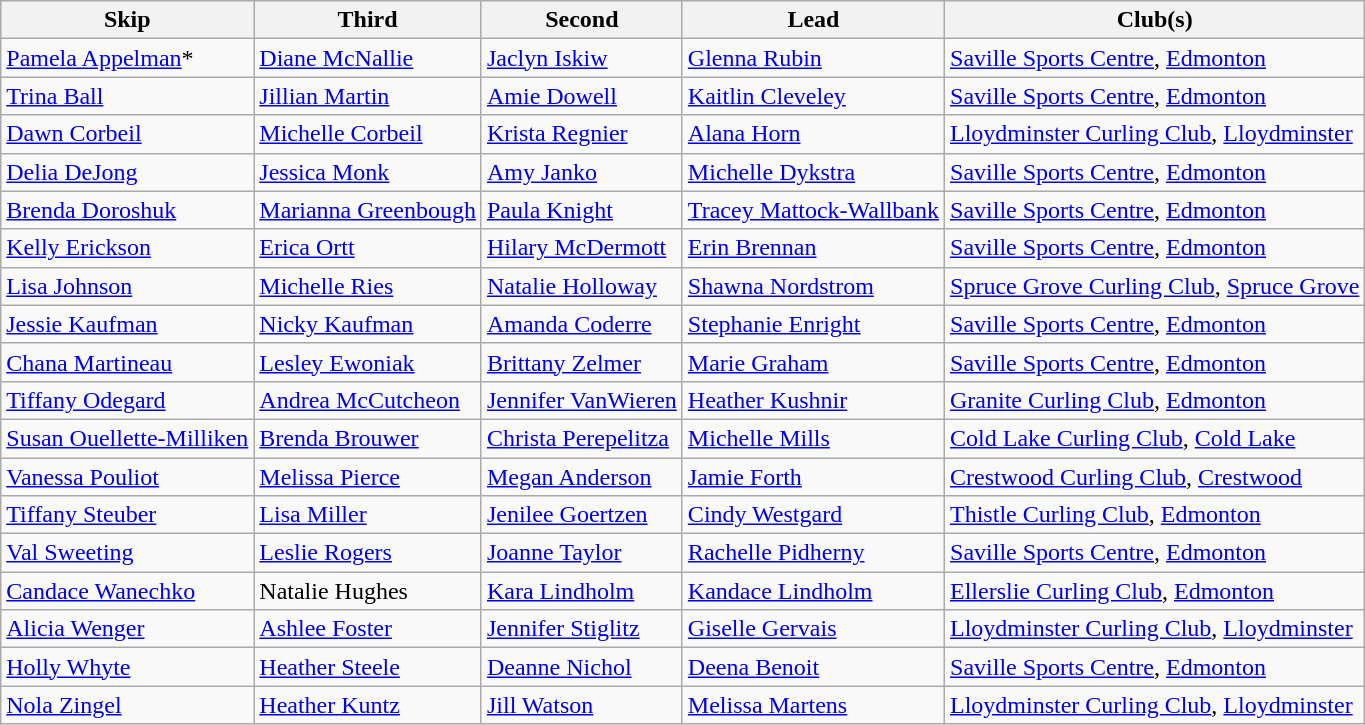<table class="wikitable">
<tr>
<th>Skip</th>
<th>Third</th>
<th>Second</th>
<th>Lead</th>
<th>Club(s)</th>
</tr>
<tr>
<td><a href='#'>Pamela Appelman</a>*</td>
<td><a href='#'>Diane McNallie</a></td>
<td><a href='#'>Jaclyn Iskiw</a></td>
<td><a href='#'>Glenna Rubin</a></td>
<td><a href='#'>Saville Sports Centre</a>, <a href='#'>Edmonton</a></td>
</tr>
<tr>
<td><a href='#'>Trina Ball</a></td>
<td><a href='#'>Jillian Martin</a></td>
<td><a href='#'>Amie Dowell</a></td>
<td><a href='#'>Kaitlin Cleveley</a></td>
<td><a href='#'>Saville Sports Centre</a>, <a href='#'>Edmonton</a></td>
</tr>
<tr>
<td><a href='#'>Dawn Corbeil</a></td>
<td><a href='#'>Michelle Corbeil</a></td>
<td><a href='#'>Krista Regnier</a></td>
<td><a href='#'>Alana Horn</a></td>
<td><a href='#'>Lloydminster Curling Club</a>, <a href='#'>Lloydminster</a></td>
</tr>
<tr>
<td><a href='#'>Delia DeJong</a></td>
<td><a href='#'>Jessica Monk</a></td>
<td><a href='#'>Amy Janko</a></td>
<td><a href='#'>Michelle Dykstra</a></td>
<td><a href='#'>Saville Sports Centre</a>, <a href='#'>Edmonton</a></td>
</tr>
<tr>
<td><a href='#'>Brenda Doroshuk</a></td>
<td><a href='#'>Marianna Greenbough</a></td>
<td><a href='#'>Paula Knight</a></td>
<td><a href='#'>Tracey Mattock-Wallbank</a></td>
<td><a href='#'>Saville Sports Centre</a>, <a href='#'>Edmonton</a></td>
</tr>
<tr>
<td><a href='#'>Kelly Erickson</a></td>
<td><a href='#'>Erica Ortt</a></td>
<td><a href='#'>Hilary McDermott</a></td>
<td><a href='#'>Erin Brennan</a></td>
<td><a href='#'>Saville Sports Centre</a>, <a href='#'>Edmonton</a></td>
</tr>
<tr>
<td><a href='#'>Lisa Johnson</a></td>
<td><a href='#'>Michelle Ries</a></td>
<td><a href='#'>Natalie Holloway</a></td>
<td><a href='#'>Shawna Nordstrom</a></td>
<td><a href='#'>Spruce Grove Curling Club</a>, <a href='#'>Spruce Grove</a></td>
</tr>
<tr>
<td><a href='#'>Jessie Kaufman</a></td>
<td><a href='#'>Nicky Kaufman</a></td>
<td><a href='#'>Amanda Coderre</a></td>
<td><a href='#'>Stephanie Enright</a></td>
<td><a href='#'>Saville Sports Centre</a>, <a href='#'>Edmonton</a></td>
</tr>
<tr>
<td><a href='#'>Chana Martineau</a></td>
<td><a href='#'>Lesley Ewoniak</a></td>
<td><a href='#'>Brittany Zelmer</a></td>
<td><a href='#'>Marie Graham</a></td>
<td><a href='#'>Saville Sports Centre</a>, <a href='#'>Edmonton</a></td>
</tr>
<tr>
<td><a href='#'>Tiffany Odegard</a></td>
<td><a href='#'>Andrea McCutcheon</a></td>
<td><a href='#'>Jennifer VanWieren</a></td>
<td><a href='#'>Heather Kushnir</a></td>
<td><a href='#'>Granite Curling Club</a>, <a href='#'>Edmonton</a></td>
</tr>
<tr>
<td><a href='#'>Susan Ouellette-Milliken</a></td>
<td><a href='#'>Brenda Brouwer</a></td>
<td><a href='#'>Christa Perepelitza</a></td>
<td><a href='#'>Michelle Mills</a></td>
<td><a href='#'>Cold Lake Curling Club</a>, <a href='#'>Cold Lake</a></td>
</tr>
<tr>
<td><a href='#'>Vanessa Pouliot</a></td>
<td><a href='#'>Melissa Pierce</a></td>
<td><a href='#'>Megan Anderson</a></td>
<td><a href='#'>Jamie Forth</a></td>
<td><a href='#'>Crestwood Curling Club</a>, <a href='#'>Crestwood</a></td>
</tr>
<tr>
<td><a href='#'>Tiffany Steuber</a></td>
<td><a href='#'>Lisa Miller</a></td>
<td><a href='#'>Jenilee Goertzen</a></td>
<td><a href='#'>Cindy Westgard</a></td>
<td><a href='#'>Thistle Curling Club</a>, <a href='#'>Edmonton</a></td>
</tr>
<tr>
<td><a href='#'>Val Sweeting</a></td>
<td><a href='#'>Leslie Rogers</a></td>
<td><a href='#'>Joanne Taylor</a></td>
<td><a href='#'>Rachelle Pidherny</a></td>
<td><a href='#'>Saville Sports Centre</a>, <a href='#'>Edmonton</a></td>
</tr>
<tr>
<td><a href='#'>Candace Wanechko</a></td>
<td>Natalie Hughes</td>
<td><a href='#'>Kara Lindholm</a></td>
<td><a href='#'>Kandace Lindholm</a></td>
<td><a href='#'>Ellerslie Curling Club</a>, <a href='#'>Edmonton</a></td>
</tr>
<tr>
<td><a href='#'>Alicia Wenger</a></td>
<td><a href='#'>Ashlee Foster</a></td>
<td><a href='#'>Jennifer Stiglitz</a></td>
<td><a href='#'>Giselle Gervais</a></td>
<td><a href='#'>Lloydminster Curling Club</a>, <a href='#'>Lloydminster</a></td>
</tr>
<tr>
<td><a href='#'>Holly Whyte</a></td>
<td><a href='#'>Heather Steele</a></td>
<td><a href='#'>Deanne Nichol</a></td>
<td><a href='#'>Deena Benoit</a></td>
<td><a href='#'>Saville Sports Centre</a>, <a href='#'>Edmonton</a></td>
</tr>
<tr>
<td><a href='#'>Nola Zingel</a></td>
<td><a href='#'>Heather Kuntz</a></td>
<td><a href='#'>Jill Watson</a></td>
<td><a href='#'>Melissa Martens</a></td>
<td><a href='#'>Lloydminster Curling Club</a>, <a href='#'>Lloydminster</a></td>
</tr>
</table>
